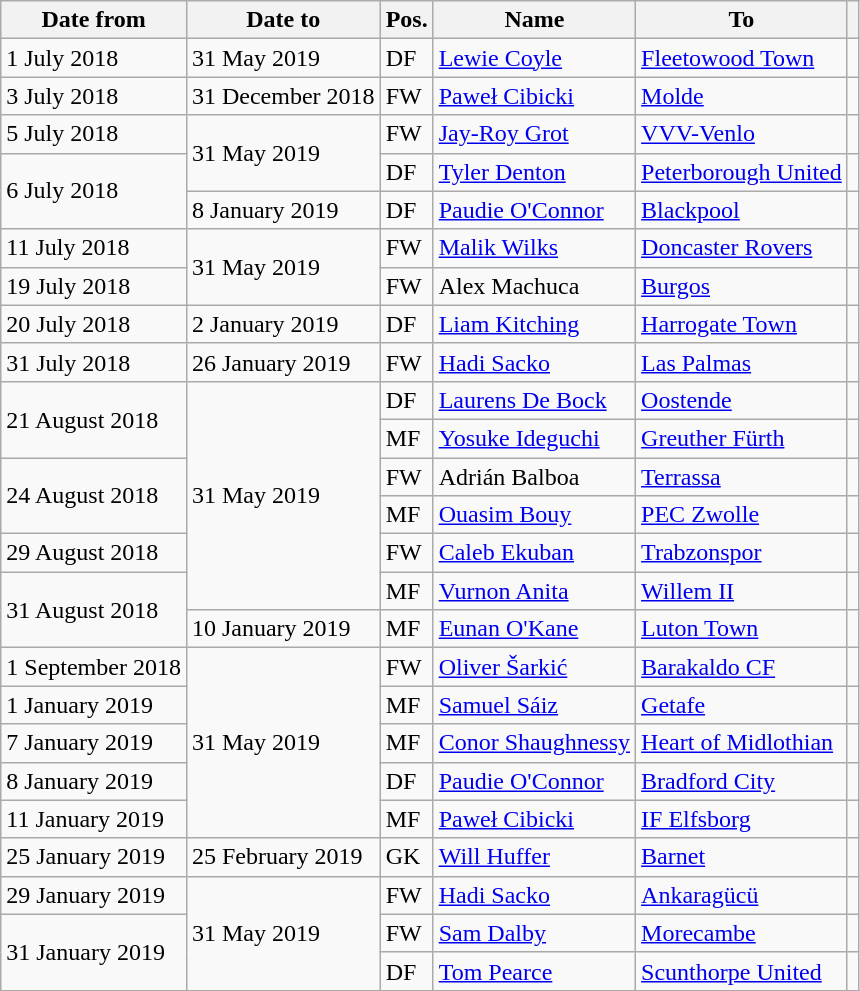<table class="wikitable">
<tr>
<th>Date from</th>
<th>Date to</th>
<th>Pos.</th>
<th>Name</th>
<th>To</th>
<th></th>
</tr>
<tr>
<td>1 July 2018</td>
<td>31 May 2019</td>
<td>DF</td>
<td> <a href='#'>Lewie Coyle</a></td>
<td> <a href='#'>Fleetowood Town</a></td>
<td></td>
</tr>
<tr>
<td>3 July 2018</td>
<td>31 December 2018</td>
<td>FW</td>
<td> <a href='#'>Paweł Cibicki</a></td>
<td> <a href='#'>Molde</a></td>
<td></td>
</tr>
<tr>
<td>5 July 2018</td>
<td rowspan="2">31 May 2019</td>
<td>FW</td>
<td> <a href='#'>Jay-Roy Grot</a></td>
<td> <a href='#'>VVV-Venlo</a></td>
<td></td>
</tr>
<tr>
<td rowspan="2">6 July 2018</td>
<td>DF</td>
<td> <a href='#'>Tyler Denton</a></td>
<td> <a href='#'>Peterborough United</a></td>
<td></td>
</tr>
<tr>
<td>8 January 2019</td>
<td>DF</td>
<td> <a href='#'>Paudie O'Connor</a></td>
<td> <a href='#'>Blackpool</a></td>
<td></td>
</tr>
<tr>
<td>11 July 2018</td>
<td rowspan="2">31 May 2019</td>
<td>FW</td>
<td> <a href='#'>Malik Wilks</a></td>
<td> <a href='#'>Doncaster Rovers</a></td>
<td></td>
</tr>
<tr>
<td>19 July 2018</td>
<td>FW</td>
<td> Alex Machuca</td>
<td> <a href='#'>Burgos</a></td>
<td></td>
</tr>
<tr>
<td>20 July 2018</td>
<td>2 January 2019</td>
<td>DF</td>
<td> <a href='#'>Liam Kitching</a></td>
<td> <a href='#'>Harrogate Town</a></td>
<td></td>
</tr>
<tr>
<td>31 July 2018</td>
<td>26 January 2019</td>
<td>FW</td>
<td> <a href='#'>Hadi Sacko</a></td>
<td> <a href='#'>Las Palmas</a></td>
<td></td>
</tr>
<tr>
<td rowspan="2">21 August 2018</td>
<td rowspan="6">31 May 2019</td>
<td>DF</td>
<td> <a href='#'>Laurens De Bock</a></td>
<td> <a href='#'>Oostende</a></td>
<td></td>
</tr>
<tr>
<td>MF</td>
<td> <a href='#'>Yosuke Ideguchi</a></td>
<td> <a href='#'>Greuther Fürth</a></td>
<td></td>
</tr>
<tr>
<td rowspan="2">24 August 2018</td>
<td>FW</td>
<td> Adrián Balboa</td>
<td> <a href='#'>Terrassa</a></td>
<td></td>
</tr>
<tr>
<td>MF</td>
<td> <a href='#'>Ouasim Bouy</a></td>
<td> <a href='#'>PEC Zwolle</a></td>
<td></td>
</tr>
<tr>
<td>29 August 2018</td>
<td>FW</td>
<td> <a href='#'>Caleb Ekuban</a></td>
<td> <a href='#'>Trabzonspor</a></td>
<td></td>
</tr>
<tr>
<td rowspan="2">31 August 2018</td>
<td>MF</td>
<td> <a href='#'>Vurnon Anita</a></td>
<td> <a href='#'>Willem II</a></td>
<td></td>
</tr>
<tr>
<td>10 January 2019</td>
<td>MF</td>
<td> <a href='#'>Eunan O'Kane</a></td>
<td> <a href='#'>Luton Town</a></td>
<td></td>
</tr>
<tr>
<td>1 September 2018</td>
<td rowspan="5">31 May 2019</td>
<td>FW</td>
<td> <a href='#'>Oliver Šarkić</a></td>
<td> <a href='#'>Barakaldo CF</a></td>
<td></td>
</tr>
<tr>
<td>1 January 2019</td>
<td>MF</td>
<td> <a href='#'>Samuel Sáiz</a></td>
<td> <a href='#'>Getafe</a></td>
<td></td>
</tr>
<tr>
<td>7 January 2019</td>
<td>MF</td>
<td> <a href='#'>Conor Shaughnessy</a></td>
<td> <a href='#'>Heart of Midlothian</a></td>
<td></td>
</tr>
<tr>
<td>8 January 2019</td>
<td>DF</td>
<td> <a href='#'>Paudie O'Connor</a></td>
<td> <a href='#'>Bradford City</a></td>
<td></td>
</tr>
<tr>
<td>11 January 2019</td>
<td>MF</td>
<td> <a href='#'>Paweł Cibicki</a></td>
<td> <a href='#'>IF Elfsborg</a></td>
<td></td>
</tr>
<tr>
<td>25 January 2019</td>
<td>25 February 2019</td>
<td>GK</td>
<td> <a href='#'>Will Huffer</a></td>
<td> <a href='#'>Barnet</a></td>
<td></td>
</tr>
<tr>
<td>29 January 2019</td>
<td rowspan="3">31 May 2019</td>
<td>FW</td>
<td> <a href='#'>Hadi Sacko</a></td>
<td> <a href='#'>Ankaragücü</a></td>
<td></td>
</tr>
<tr>
<td rowspan="2">31 January 2019</td>
<td>FW</td>
<td> <a href='#'>Sam Dalby</a></td>
<td> <a href='#'>Morecambe</a></td>
<td></td>
</tr>
<tr>
<td>DF</td>
<td> <a href='#'>Tom Pearce</a></td>
<td> <a href='#'>Scunthorpe United</a></td>
<td></td>
</tr>
</table>
